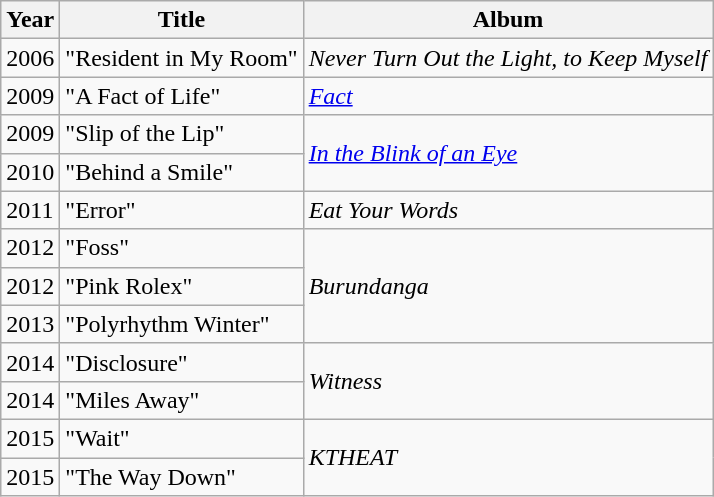<table class="wikitable">
<tr>
<th>Year</th>
<th>Title</th>
<th>Album</th>
</tr>
<tr>
<td>2006</td>
<td>"Resident in My Room"</td>
<td><em>Never Turn Out the Light, to Keep Myself</em></td>
</tr>
<tr>
<td>2009</td>
<td>"A Fact of Life"</td>
<td><em><a href='#'>Fact</a></em></td>
</tr>
<tr>
<td>2009</td>
<td>"Slip of the Lip"</td>
<td rowspan="2"><em><a href='#'>In the Blink of an Eye</a></em></td>
</tr>
<tr>
<td>2010</td>
<td>"Behind a Smile"</td>
</tr>
<tr>
<td>2011</td>
<td>"Error"</td>
<td><em>Eat Your Words</em></td>
</tr>
<tr>
<td>2012</td>
<td>"Foss"</td>
<td rowspan="3"><em>Burundanga</em></td>
</tr>
<tr>
<td>2012</td>
<td>"Pink Rolex"</td>
</tr>
<tr>
<td>2013</td>
<td>"Polyrhythm Winter"</td>
</tr>
<tr>
<td>2014</td>
<td>"Disclosure"</td>
<td rowspan="2"><em>Witness</em></td>
</tr>
<tr>
<td>2014</td>
<td>"Miles Away"</td>
</tr>
<tr>
<td>2015</td>
<td>"Wait"</td>
<td rowspan="2"><em>KTHEAT</em></td>
</tr>
<tr>
<td>2015</td>
<td>"The Way Down"</td>
</tr>
</table>
